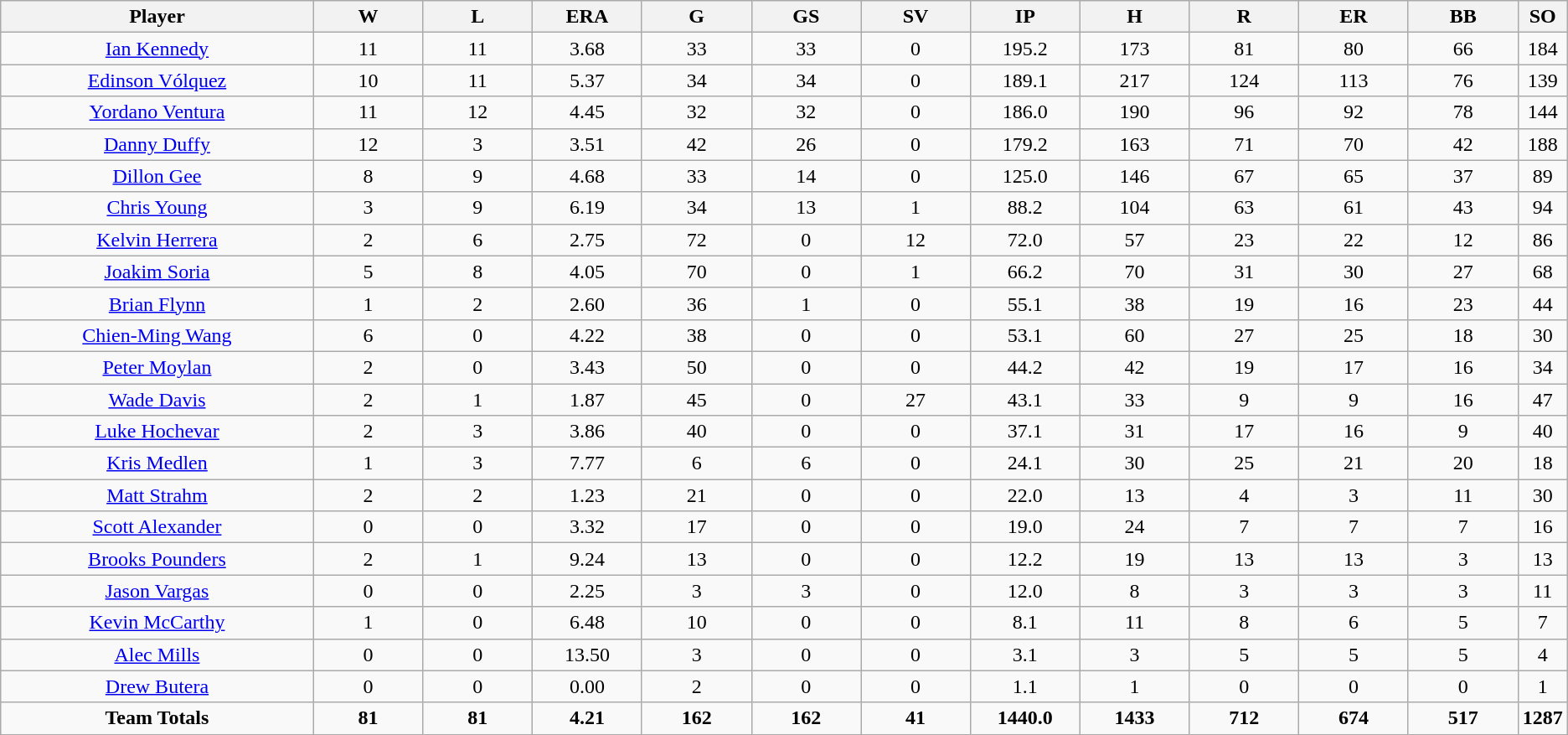<table class=wikitable style="text-align:center">
<tr>
<th bgcolor=#DDDDFF; width="20%">Player</th>
<th bgcolor=#DDDDFF; width="7%">W</th>
<th bgcolor=#DDDDFF; width="7%">L</th>
<th bgcolor=#DDDDFF; width="7%">ERA</th>
<th bgcolor=#DDDDFF; width="7%">G</th>
<th bgcolor=#DDDDFF; width="7%">GS</th>
<th bgcolor=#DDDDFF; width="7%">SV</th>
<th bgcolor=#DDDDFF; width="7%">IP</th>
<th bgcolor=#DDDDFF; width="7%">H</th>
<th bgcolor=#DDDDFF; width="7%">R</th>
<th bgcolor=#DDDDFF; width="7%">ER</th>
<th bgcolor=#DDDDFF; width="7%">BB</th>
<th bgcolor=#DDDDFF; width="7%">SO</th>
</tr>
<tr>
<td><a href='#'>Ian Kennedy</a></td>
<td>11</td>
<td>11</td>
<td>3.68</td>
<td>33</td>
<td>33</td>
<td>0</td>
<td>195.2</td>
<td>173</td>
<td>81</td>
<td>80</td>
<td>66</td>
<td>184</td>
</tr>
<tr>
<td><a href='#'>Edinson Vólquez</a></td>
<td>10</td>
<td>11</td>
<td>5.37</td>
<td>34</td>
<td>34</td>
<td>0</td>
<td>189.1</td>
<td>217</td>
<td>124</td>
<td>113</td>
<td>76</td>
<td>139</td>
</tr>
<tr>
<td><a href='#'>Yordano Ventura</a></td>
<td>11</td>
<td>12</td>
<td>4.45</td>
<td>32</td>
<td>32</td>
<td>0</td>
<td>186.0</td>
<td>190</td>
<td>96</td>
<td>92</td>
<td>78</td>
<td>144</td>
</tr>
<tr>
<td><a href='#'>Danny Duffy</a></td>
<td>12</td>
<td>3</td>
<td>3.51</td>
<td>42</td>
<td>26</td>
<td>0</td>
<td>179.2</td>
<td>163</td>
<td>71</td>
<td>70</td>
<td>42</td>
<td>188</td>
</tr>
<tr>
<td><a href='#'>Dillon Gee</a></td>
<td>8</td>
<td>9</td>
<td>4.68</td>
<td>33</td>
<td>14</td>
<td>0</td>
<td>125.0</td>
<td>146</td>
<td>67</td>
<td>65</td>
<td>37</td>
<td>89</td>
</tr>
<tr>
<td><a href='#'>Chris Young</a></td>
<td>3</td>
<td>9</td>
<td>6.19</td>
<td>34</td>
<td>13</td>
<td>1</td>
<td>88.2</td>
<td>104</td>
<td>63</td>
<td>61</td>
<td>43</td>
<td>94</td>
</tr>
<tr>
<td><a href='#'>Kelvin Herrera</a></td>
<td>2</td>
<td>6</td>
<td>2.75</td>
<td>72</td>
<td>0</td>
<td>12</td>
<td>72.0</td>
<td>57</td>
<td>23</td>
<td>22</td>
<td>12</td>
<td>86</td>
</tr>
<tr>
<td><a href='#'>Joakim Soria</a></td>
<td>5</td>
<td>8</td>
<td>4.05</td>
<td>70</td>
<td>0</td>
<td>1</td>
<td>66.2</td>
<td>70</td>
<td>31</td>
<td>30</td>
<td>27</td>
<td>68</td>
</tr>
<tr>
<td><a href='#'>Brian Flynn</a></td>
<td>1</td>
<td>2</td>
<td>2.60</td>
<td>36</td>
<td>1</td>
<td>0</td>
<td>55.1</td>
<td>38</td>
<td>19</td>
<td>16</td>
<td>23</td>
<td>44</td>
</tr>
<tr>
<td><a href='#'>Chien-Ming Wang</a></td>
<td>6</td>
<td>0</td>
<td>4.22</td>
<td>38</td>
<td>0</td>
<td>0</td>
<td>53.1</td>
<td>60</td>
<td>27</td>
<td>25</td>
<td>18</td>
<td>30</td>
</tr>
<tr>
<td><a href='#'>Peter Moylan</a></td>
<td>2</td>
<td>0</td>
<td>3.43</td>
<td>50</td>
<td>0</td>
<td>0</td>
<td>44.2</td>
<td>42</td>
<td>19</td>
<td>17</td>
<td>16</td>
<td>34</td>
</tr>
<tr>
<td><a href='#'>Wade Davis</a></td>
<td>2</td>
<td>1</td>
<td>1.87</td>
<td>45</td>
<td>0</td>
<td>27</td>
<td>43.1</td>
<td>33</td>
<td>9</td>
<td>9</td>
<td>16</td>
<td>47</td>
</tr>
<tr>
<td><a href='#'>Luke Hochevar</a></td>
<td>2</td>
<td>3</td>
<td>3.86</td>
<td>40</td>
<td>0</td>
<td>0</td>
<td>37.1</td>
<td>31</td>
<td>17</td>
<td>16</td>
<td>9</td>
<td>40</td>
</tr>
<tr>
<td><a href='#'>Kris Medlen</a></td>
<td>1</td>
<td>3</td>
<td>7.77</td>
<td>6</td>
<td>6</td>
<td>0</td>
<td>24.1</td>
<td>30</td>
<td>25</td>
<td>21</td>
<td>20</td>
<td>18</td>
</tr>
<tr>
<td><a href='#'>Matt Strahm</a></td>
<td>2</td>
<td>2</td>
<td>1.23</td>
<td>21</td>
<td>0</td>
<td>0</td>
<td>22.0</td>
<td>13</td>
<td>4</td>
<td>3</td>
<td>11</td>
<td>30</td>
</tr>
<tr>
<td><a href='#'>Scott Alexander</a></td>
<td>0</td>
<td>0</td>
<td>3.32</td>
<td>17</td>
<td>0</td>
<td>0</td>
<td>19.0</td>
<td>24</td>
<td>7</td>
<td>7</td>
<td>7</td>
<td>16</td>
</tr>
<tr>
<td><a href='#'>Brooks Pounders</a></td>
<td>2</td>
<td>1</td>
<td>9.24</td>
<td>13</td>
<td>0</td>
<td>0</td>
<td>12.2</td>
<td>19</td>
<td>13</td>
<td>13</td>
<td>3</td>
<td>13</td>
</tr>
<tr>
<td><a href='#'>Jason Vargas</a></td>
<td>0</td>
<td>0</td>
<td>2.25</td>
<td>3</td>
<td>3</td>
<td>0</td>
<td>12.0</td>
<td>8</td>
<td>3</td>
<td>3</td>
<td>3</td>
<td>11</td>
</tr>
<tr>
<td><a href='#'>Kevin McCarthy</a></td>
<td>1</td>
<td>0</td>
<td>6.48</td>
<td>10</td>
<td>0</td>
<td>0</td>
<td>8.1</td>
<td>11</td>
<td>8</td>
<td>6</td>
<td>5</td>
<td>7</td>
</tr>
<tr>
<td><a href='#'>Alec Mills</a></td>
<td>0</td>
<td>0</td>
<td>13.50</td>
<td>3</td>
<td>0</td>
<td>0</td>
<td>3.1</td>
<td>3</td>
<td>5</td>
<td>5</td>
<td>5</td>
<td>4</td>
</tr>
<tr>
<td><a href='#'>Drew Butera</a></td>
<td>0</td>
<td>0</td>
<td>0.00</td>
<td>2</td>
<td>0</td>
<td>0</td>
<td>1.1</td>
<td>1</td>
<td>0</td>
<td>0</td>
<td>0</td>
<td>1</td>
</tr>
<tr>
<td><strong>Team Totals</strong></td>
<td><strong>81</strong></td>
<td><strong>81</strong></td>
<td><strong>4.21</strong></td>
<td><strong>162</strong></td>
<td><strong>162</strong></td>
<td><strong>41</strong></td>
<td><strong>1440.0</strong></td>
<td><strong>1433</strong></td>
<td><strong>712</strong></td>
<td><strong>674</strong></td>
<td><strong>517</strong></td>
<td><strong>1287</strong></td>
</tr>
</table>
